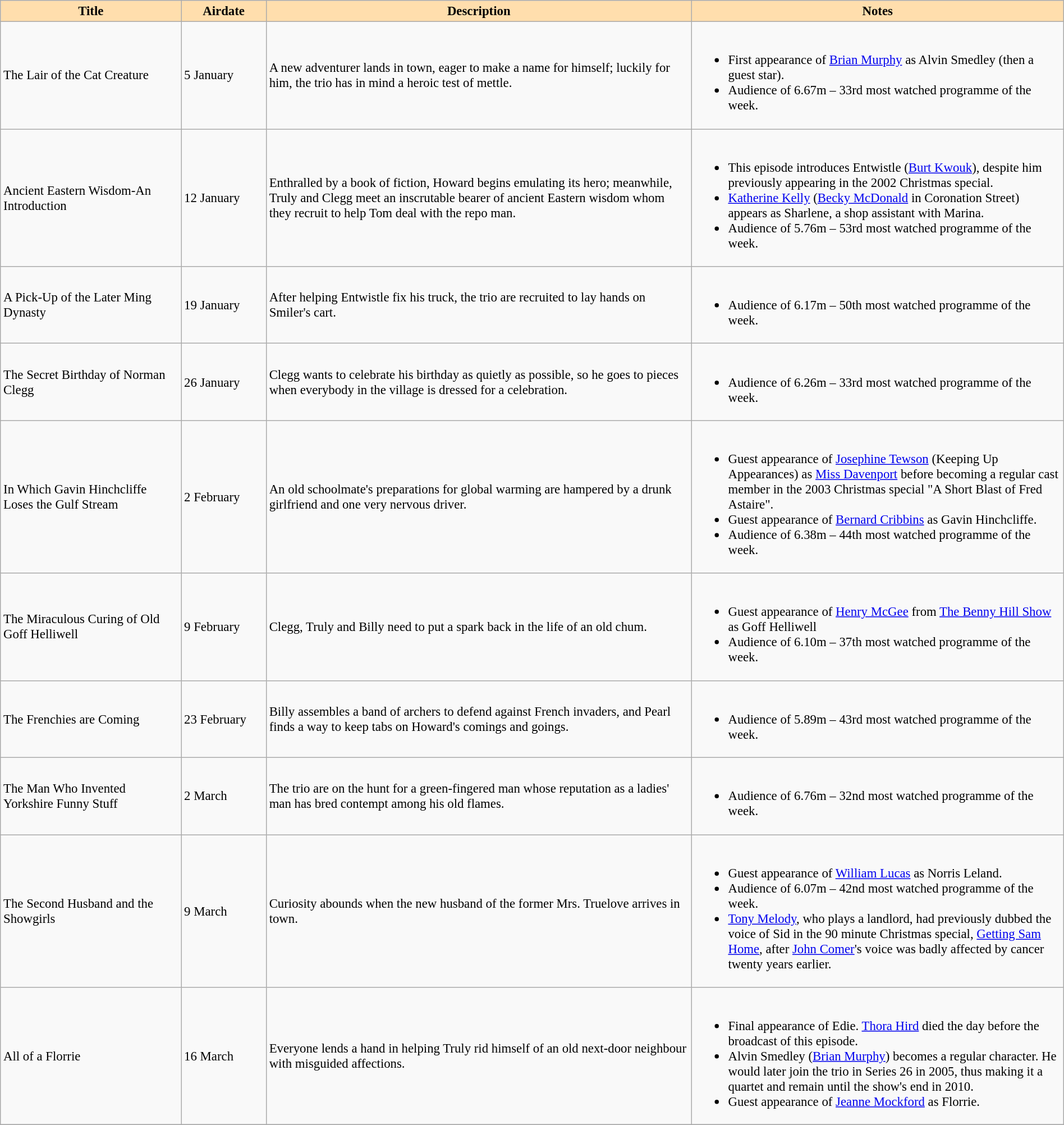<table class="wikitable" width=100% border=1 style="font-size: 95%">
<tr>
<th style="background:#ffdead" width=17%>Title</th>
<th style="background:#ffdead" width=8%>Airdate</th>
<th style="background:#ffdead" width=40%>Description</th>
<th style="background:#ffdead" width=35%>Notes</th>
</tr>
<tr>
<td>The Lair of the Cat Creature</td>
<td>5 January</td>
<td>A new adventurer lands in town, eager to make a name for himself; luckily for him, the trio has in mind a heroic test of mettle.</td>
<td><br><ul><li>First appearance of <a href='#'>Brian Murphy</a> as Alvin Smedley (then a guest star).</li><li>Audience of 6.67m – 33rd most watched programme of the week.</li></ul></td>
</tr>
<tr>
<td>Ancient Eastern Wisdom-An Introduction</td>
<td>12 January</td>
<td>Enthralled by a book of fiction, Howard begins emulating its hero; meanwhile, Truly and Clegg meet an inscrutable bearer of ancient Eastern wisdom whom they recruit to help Tom deal with the repo man.</td>
<td><br><ul><li>This episode introduces Entwistle (<a href='#'>Burt Kwouk</a>), despite him previously appearing in the 2002 Christmas special.</li><li><a href='#'>Katherine Kelly</a> (<a href='#'>Becky McDonald</a> in Coronation Street) appears as Sharlene, a shop assistant with Marina.</li><li>Audience of 5.76m – 53rd most watched programme of the week.</li></ul></td>
</tr>
<tr>
<td>A Pick-Up of the Later Ming Dynasty</td>
<td>19 January</td>
<td>After helping Entwistle fix his truck, the trio are recruited to lay hands on Smiler's cart.</td>
<td><br><ul><li>Audience of 6.17m – 50th most watched programme of the week.</li></ul></td>
</tr>
<tr>
<td>The Secret Birthday of Norman Clegg</td>
<td>26 January</td>
<td>Clegg wants to celebrate his birthday as quietly as possible, so he goes to pieces when everybody in the village is dressed for a celebration.</td>
<td><br><ul><li>Audience of 6.26m – 33rd most watched programme of the week.</li></ul></td>
</tr>
<tr>
<td>In Which Gavin Hinchcliffe Loses the Gulf Stream</td>
<td>2 February</td>
<td>An old schoolmate's preparations for global warming are hampered by a drunk girlfriend and one very nervous driver.</td>
<td><br><ul><li>Guest appearance of <a href='#'>Josephine Tewson</a> (Keeping Up Appearances) as <a href='#'>Miss Davenport</a> before becoming a regular cast member in the 2003 Christmas special "A Short Blast of Fred Astaire".</li><li>Guest appearance of <a href='#'>Bernard Cribbins</a> as Gavin Hinchcliffe.</li><li>Audience of 6.38m – 44th most watched programme of the week.</li></ul></td>
</tr>
<tr>
<td>The Miraculous Curing of Old Goff Helliwell</td>
<td>9 February</td>
<td>Clegg, Truly and Billy need to put a spark back in the life of an old chum.</td>
<td><br><ul><li>Guest appearance of <a href='#'>Henry McGee</a> from <a href='#'>The Benny Hill Show</a> as Goff Helliwell</li><li>Audience of 6.10m – 37th most watched programme of the week.</li></ul></td>
</tr>
<tr>
<td>The Frenchies are Coming</td>
<td>23 February</td>
<td>Billy assembles a band of archers to defend against French invaders, and Pearl finds a way to keep tabs on Howard's comings and goings.</td>
<td><br><ul><li>Audience of 5.89m – 43rd most watched programme of the week.</li></ul></td>
</tr>
<tr>
<td>The Man Who Invented Yorkshire Funny Stuff</td>
<td>2 March</td>
<td>The trio are on the hunt for a green-fingered man whose reputation as a ladies' man has bred contempt among his old flames.</td>
<td><br><ul><li>Audience of 6.76m – 32nd most watched programme of the week.</li></ul></td>
</tr>
<tr>
<td>The Second Husband and the Showgirls</td>
<td>9 March</td>
<td>Curiosity abounds when the new husband of the former Mrs. Truelove arrives in town.</td>
<td><br><ul><li>Guest appearance of <a href='#'>William Lucas</a> as Norris Leland.</li><li>Audience of 6.07m – 42nd most watched programme of the week.</li><li><a href='#'>Tony Melody</a>, who plays a landlord, had previously dubbed the voice of Sid in the 90 minute Christmas special, <a href='#'>Getting Sam Home</a>, after <a href='#'>John Comer</a>'s voice was badly affected by cancer twenty years earlier.</li></ul></td>
</tr>
<tr>
<td>All of a Florrie</td>
<td>16 March</td>
<td>Everyone lends a hand in helping Truly rid himself of an old next-door neighbour with misguided affections.</td>
<td><br><ul><li>Final appearance of Edie. <a href='#'>Thora Hird</a> died the day before the broadcast of this episode.</li><li>Alvin Smedley (<a href='#'>Brian Murphy</a>) becomes a regular character. He would later join the trio in Series 26 in 2005, thus making it a quartet and remain until the show's end in 2010.</li><li>Guest appearance of <a href='#'>Jeanne Mockford</a> as Florrie.</li></ul></td>
</tr>
<tr>
</tr>
</table>
